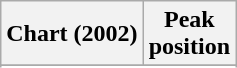<table class="wikitable sortable plainrowheaders" style="text-align:center">
<tr>
<th scope="col">Chart (2002)</th>
<th scope="col">Peak<br>position</th>
</tr>
<tr>
</tr>
<tr>
</tr>
<tr>
</tr>
</table>
